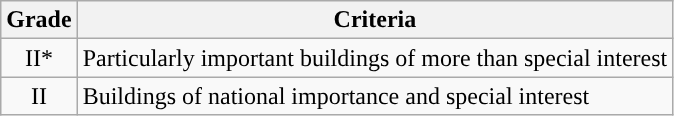<table class="wikitable">
<tr>
<th>Grade</th>
<th>Criteria</th>
</tr>
<tr>
<td align="center" >II*</td>
<td>Particularly important buildings of more than special interest</td>
</tr>
<tr>
<td align="center" >II</td>
<td>Buildings of national importance and special interest</td>
</tr>
</table>
